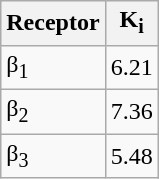<table class="wikitable floatright">
<tr>
<th>Receptor</th>
<th>K<sub>i</sub></th>
</tr>
<tr>
<td>β<sub>1</sub></td>
<td>6.21</td>
</tr>
<tr>
<td>β<sub>2</sub></td>
<td>7.36</td>
</tr>
<tr>
<td>β<sub>3</sub></td>
<td>5.48</td>
</tr>
</table>
